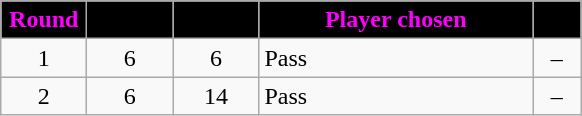<table class="wikitable" style="text-align:left">
<tr>
<th style="background:black; color:magenta" width="50px">Round</th>
<th style="background:black; color:magenta" width="50px"></th>
<th style="background:black; color:magenta" width="50px"></th>
<th style="background:black; color:magenta" width="175px">Player chosen</th>
<th style="background:black; color:magenta" width="25px"></th>
</tr>
<tr>
<td style="text-align:center">1</td>
<td style="text-align:center">6</td>
<td style="text-align:center">6</td>
<td>Pass</td>
<td style="text-align:center">–</td>
</tr>
<tr>
<td style="text-align:center">2</td>
<td style="text-align:center">6</td>
<td style="text-align:center">14</td>
<td>Pass</td>
<td style="text-align:center">–</td>
</tr>
</table>
